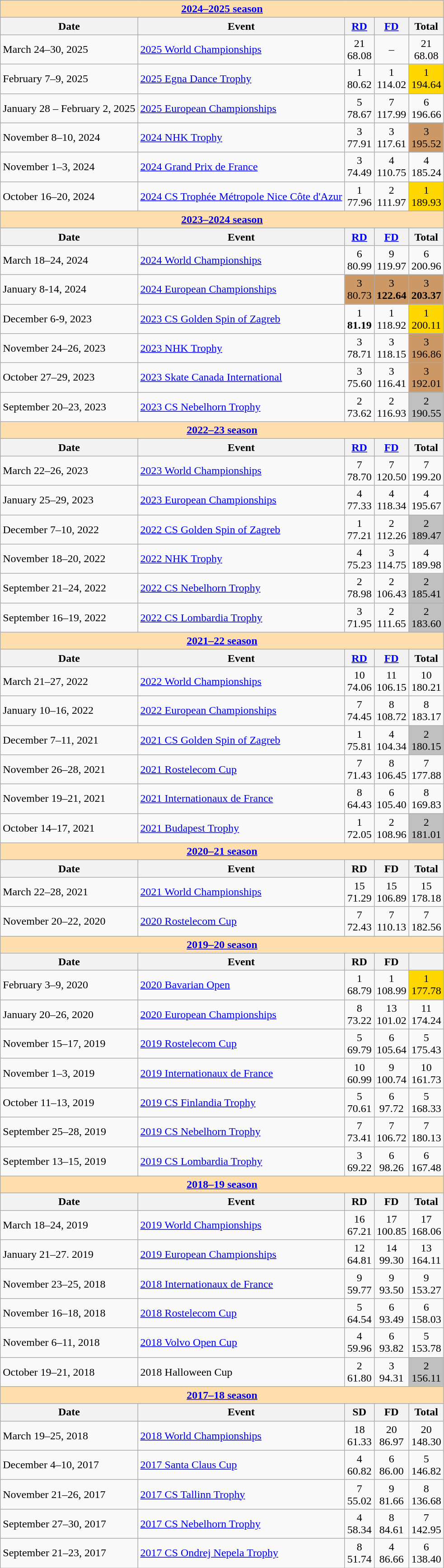<table class="wikitable">
<tr>
<th style="background-color: #ffdead; " colspan=5 align=center><a href='#'><strong>2024–2025 season</strong></a></th>
</tr>
<tr>
<th>Date</th>
<th>Event</th>
<th><a href='#'>RD</a></th>
<th><a href='#'>FD</a></th>
<th>Total</th>
</tr>
<tr>
<td>March 24–30, 2025</td>
<td><a href='#'>2025 World Championships</a></td>
<td align=center>21 <br> 68.08</td>
<td align=center>–</td>
<td align=center>21 <br> 68.08</td>
</tr>
<tr>
<td>February 7–9, 2025</td>
<td><a href='#'>2025 Egna Dance Trophy</a></td>
<td align=center>1 <br> 80.62</td>
<td align=center>1 <br> 114.02</td>
<td align=center bgcolor=gold>1 <br> 194.64</td>
</tr>
<tr>
<td>January 28 – February 2, 2025</td>
<td><a href='#'>2025 European Championships</a></td>
<td align=center>5 <br> 78.67</td>
<td align=center>7 <br> 117.99</td>
<td align=center>6 <br> 196.66</td>
</tr>
<tr>
<td>November 8–10, 2024</td>
<td><a href='#'>2024 NHK Trophy</a></td>
<td align=center>3 <br> 77.91</td>
<td align=center>3 <br> 117.61</td>
<td align=center bgcolor= cc9966>3 <br> 195.52</td>
</tr>
<tr>
<td>November 1–3, 2024</td>
<td><a href='#'>2024 Grand Prix de France</a></td>
<td align=center>3 <br> 74.49</td>
<td align=center>4 <br>  110.75</td>
<td align=center>4 <br> 185.24</td>
</tr>
<tr>
<td>October 16–20, 2024</td>
<td><a href='#'>2024 CS Trophée Métropole Nice Côte d'Azur</a></td>
<td align=center>1 <br> 77.96</td>
<td align=center>2 <br>  111.97</td>
<td align=center bgcolor=gold>1 <br> 189.93</td>
</tr>
<tr>
<th style="background-color: #ffdead; " colspan=5 align=center><a href='#'><strong>2023–2024 season</strong></a></th>
</tr>
<tr>
<th>Date</th>
<th>Event</th>
<th><a href='#'>RD</a></th>
<th><a href='#'>FD</a></th>
<th>Total</th>
</tr>
<tr>
<td>March 18–24, 2024</td>
<td><a href='#'>2024 World Championships</a></td>
<td align=center>6 <br> 80.99</td>
<td align=center>9 <br> 119.97</td>
<td align=center>6 <br> 200.96</td>
</tr>
<tr>
<td>January 8-14, 2024</td>
<td><a href='#'>2024 European Championships</a></td>
<td align=center bgcolor= cc9966>3 <br> 80.73</td>
<td align=center bgcolor= cc9966>3 <br> <strong>122.64</strong></td>
<td align=center bgcolor= cc9966>3 <br> <strong>203.37</strong></td>
</tr>
<tr>
<td>December 6-9, 2023</td>
<td><a href='#'>2023 CS Golden Spin of Zagreb</a></td>
<td align=center>1 <br> <strong>81.19</strong></td>
<td align=center>1 <br> 118.92</td>
<td align=center bgcolor=gold>1 <br> 200.11</td>
</tr>
<tr>
<td>November 24–26, 2023</td>
<td><a href='#'>2023 NHK Trophy</a></td>
<td align=center>3 <br> 78.71</td>
<td align=center>3 <br> 118.15</td>
<td align=center bgcolor=cc9966>3 <br> 196.86</td>
</tr>
<tr>
<td>October 27–29, 2023</td>
<td><a href='#'>2023 Skate Canada International</a></td>
<td align=center>3 <br> 75.60</td>
<td align=center>3 <br> 116.41</td>
<td align=center bgcolor=cc9966>3 <br> 192.01</td>
</tr>
<tr>
<td>September 20–23, 2023</td>
<td><a href='#'>2023 CS Nebelhorn Trophy</a></td>
<td align=center>2 <br> 73.62</td>
<td align=center>2 <br> 116.93</td>
<td align=center bgcolor=silver>2 <br> 190.55</td>
</tr>
<tr>
<th style="background-color: #ffdead;" colspan=5 align=center><a href='#'>2022–23 season</a></th>
</tr>
<tr>
<th>Date</th>
<th>Event</th>
<th><a href='#'>RD</a></th>
<th><a href='#'>FD</a></th>
<th>Total</th>
</tr>
<tr>
<td>March 22–26, 2023</td>
<td><a href='#'>2023 World Championships</a></td>
<td align=center>7 <br> 78.70</td>
<td align=center>7 <br> 120.50</td>
<td align=center>7 <br> 199.20</td>
</tr>
<tr>
<td>January 25–29, 2023</td>
<td><a href='#'>2023 European Championships</a></td>
<td align=center>4 <br> 77.33</td>
<td align=center>4 <br> 118.34</td>
<td align=center>4 <br> 195.67</td>
</tr>
<tr>
<td>December 7–10, 2022</td>
<td><a href='#'>2022 CS Golden Spin of Zagreb</a></td>
<td align=center>1 <br> 77.21</td>
<td align=center>2 <br> 112.26</td>
<td align=center bgcolor=silver>2 <br> 189.47</td>
</tr>
<tr>
<td>November 18–20, 2022</td>
<td><a href='#'>2022 NHK Trophy</a></td>
<td align=center>4 <br> 75.23</td>
<td align=center>3 <br> 114.75</td>
<td align=center>4 <br> 189.98</td>
</tr>
<tr>
<td>September 21–24, 2022</td>
<td><a href='#'>2022 CS Nebelhorn Trophy</a></td>
<td align=center>2 <br>	78.98</td>
<td align=center>2 <br> 106.43</td>
<td align=center bgcolor=silver>2 <br> 185.41</td>
</tr>
<tr>
<td>September 16–19, 2022</td>
<td><a href='#'>2022 CS Lombardia Trophy</a></td>
<td align=center>3 <br> 71.95</td>
<td align=center>2 <br> 111.65</td>
<td align=center bgcolor=silver>2 <br> 183.60</td>
</tr>
<tr>
<td style="background-color: #ffdead;" colspan=5 align=center><a href='#'><strong>2021–22 season</strong></a></td>
</tr>
<tr>
<th>Date</th>
<th>Event</th>
<th><a href='#'>RD</a></th>
<th><a href='#'>FD</a></th>
<th>Total</th>
</tr>
<tr>
<td>March 21–27, 2022</td>
<td><a href='#'>2022 World Championships</a></td>
<td align=center>10 <br> 74.06</td>
<td align=center>11 <br> 106.15</td>
<td align=center>10 <br> 180.21</td>
</tr>
<tr>
<td>January 10–16, 2022</td>
<td><a href='#'>2022 European Championships</a></td>
<td align=center>7 <br> 74.45</td>
<td align=center>8 <br> 108.72</td>
<td align=center>8 <br> 183.17</td>
</tr>
<tr>
<td>December 7–11, 2021</td>
<td><a href='#'>2021 CS Golden Spin of Zagreb</a></td>
<td align=center>1 <br> 75.81</td>
<td align=center>4 <br> 104.34</td>
<td align=center bgcolor=silver>2 <br> 180.15</td>
</tr>
<tr>
<td>November 26–28, 2021</td>
<td><a href='#'>2021 Rostelecom Cup</a></td>
<td align=center>7 <br> 71.43</td>
<td align=center>8 <br> 106.45</td>
<td align=center>7 <br> 177.88</td>
</tr>
<tr>
<td>November 19–21, 2021</td>
<td><a href='#'>2021 Internationaux de France</a></td>
<td align=center>8 <br> 64.43</td>
<td align=center>6 <br> 105.40</td>
<td align=center>8 <br> 169.83</td>
</tr>
<tr>
<td>October 14–17, 2021</td>
<td><a href='#'>2021 Budapest Trophy</a></td>
<td align=center>1 <br> 72.05</td>
<td align=center>2 <br> 108.96</td>
<td align=center bgcolor=silver>2 <br> 181.01</td>
</tr>
<tr>
<th style="background-color: #ffdead;" colspan=5 align=center><a href='#'>2020–21 season</a></th>
</tr>
<tr>
<th>Date</th>
<th>Event</th>
<th>RD</th>
<th>FD</th>
<th>Total</th>
</tr>
<tr>
<td>March 22–28, 2021</td>
<td><a href='#'>2021 World Championships</a></td>
<td align=center>15 <br> 71.29</td>
<td align=center>15 <br> 106.89</td>
<td align=center>15 <br> 178.18</td>
</tr>
<tr>
<td>November 20–22, 2020</td>
<td><a href='#'>2020 Rostelecom Cup</a></td>
<td align=center>7 <br> 72.43</td>
<td align=center>7 <br> 110.13</td>
<td align=center>7 <br> 182.56</td>
</tr>
<tr>
<th style="background-color: #ffdead;" colspan=5 align=center><a href='#'>2019–20 season</a></th>
</tr>
<tr>
<th>Date</th>
<th>Event</th>
<th>RD</th>
<th>FD</th>
<th Total></th>
</tr>
<tr>
<td>February 3–9, 2020</td>
<td><a href='#'>2020 Bavarian Open</a></td>
<td align=center>1 <br> 68.79</td>
<td align=center>1 <br> 108.99</td>
<td align=center bgcolor=gold>1 <br> 177.78</td>
</tr>
<tr>
<td>January 20–26, 2020</td>
<td><a href='#'>2020 European Championships</a></td>
<td align=center>8 <br>	73.22</td>
<td align=center>13 <br> 101.02</td>
<td align=center>11 <br> 174.24</td>
</tr>
<tr>
<td>November 15–17, 2019</td>
<td><a href='#'>2019 Rostelecom Cup</a></td>
<td align=center>5 <br> 69.79</td>
<td align=center>6 <br> 105.64</td>
<td align=center>5 <br> 175.43</td>
</tr>
<tr>
<td>November 1–3, 2019</td>
<td><a href='#'>2019 Internationaux de France</a></td>
<td align=center>10 <br> 60.99</td>
<td align=center>9 <br> 100.74</td>
<td align=center>10 <br> 161.73</td>
</tr>
<tr>
<td>October 11–13, 2019</td>
<td><a href='#'>2019 CS Finlandia Trophy</a></td>
<td align=center>5 <br> 70.61</td>
<td align=center>6 <br> 97.72</td>
<td align=center>5 <br> 168.33</td>
</tr>
<tr>
<td>September 25–28, 2019</td>
<td><a href='#'>2019 CS Nebelhorn Trophy</a></td>
<td align=center>7 <br> 73.41</td>
<td align=center>7 <br> 106.72</td>
<td align=center>7 <br> 180.13</td>
</tr>
<tr>
<td>September 13–15, 2019</td>
<td><a href='#'>2019 CS Lombardia Trophy</a></td>
<td align=center>3 <br> 69.22</td>
<td align=center>6 <br> 98.26</td>
<td align=center>6 <br> 167.48</td>
</tr>
<tr>
<th style="background-color: #ffdead;" colspan=5 align=center><a href='#'>2018–19 season</a></th>
</tr>
<tr>
<th>Date</th>
<th>Event</th>
<th>RD</th>
<th>FD</th>
<th>Total</th>
</tr>
<tr>
<td>March 18–24, 2019</td>
<td><a href='#'>2019 World Championships</a></td>
<td align=center>16 <br> 67.21</td>
<td align=center>17 <br> 100.85</td>
<td align=center>17 <br> 168.06</td>
</tr>
<tr>
<td>January 21–27. 2019</td>
<td><a href='#'>2019 European Championships</a></td>
<td align=center>12 <br> 64.81</td>
<td align=center>14 <br> 99.30</td>
<td align=center>13 <br> 164.11</td>
</tr>
<tr>
<td>November 23–25, 2018</td>
<td><a href='#'>2018 Internationaux de France</a></td>
<td align=center>9 <br> 59.77</td>
<td align=center>9 <br> 93.50</td>
<td align=center>9 <br> 153.27</td>
</tr>
<tr>
<td>November 16–18, 2018</td>
<td><a href='#'>2018 Rostelecom Cup</a></td>
<td align=center>5 <br> 64.54</td>
<td align=center>6 <br> 93.49</td>
<td align=center>6 <br> 158.03</td>
</tr>
<tr>
<td>November 6–11, 2018</td>
<td><a href='#'>2018 Volvo Open Cup</a></td>
<td align=center>4 <br> 59.96</td>
<td align=center>6 <br> 93.82</td>
<td align=center>5 <br> 153.78</td>
</tr>
<tr>
<td>October 19–21, 2018</td>
<td>2018 Halloween Cup</td>
<td align=center>2 <br> 61.80</td>
<td align=center>3 <br> 94.31</td>
<td align=center bgcolor=silver>2 <br> 156.11</td>
</tr>
<tr>
<th style="background-color: #ffdead;" colspan=5 align=center><a href='#'>2017–18 season</a></th>
</tr>
<tr>
<th>Date</th>
<th>Event</th>
<th>SD</th>
<th>FD</th>
<th>Total</th>
</tr>
<tr>
<td>March 19–25, 2018</td>
<td><a href='#'>2018 World Championships</a></td>
<td align=center>18 <br> 61.33</td>
<td align=center>20 <br> 86.97</td>
<td align=center>20 <br> 148.30</td>
</tr>
<tr>
<td>December 4–10, 2017</td>
<td><a href='#'>2017 Santa Claus Cup</a></td>
<td align=center>4 <br> 60.82</td>
<td align=center>6 <br> 86.00</td>
<td align=center>5 <br> 146.82</td>
</tr>
<tr>
<td>November 21–26, 2017</td>
<td><a href='#'>2017 CS Tallinn Trophy</a></td>
<td align=center>7 <br> 55.02</td>
<td align=center>9 <br> 81.66</td>
<td align=center>8 <br> 136.68</td>
</tr>
<tr>
<td>September 27–30, 2017</td>
<td><a href='#'>2017 CS Nebelhorn Trophy</a></td>
<td align=center>4 <br> 58.34</td>
<td align=center>8 <br> 84.61</td>
<td align=center>7 <br> 142.95</td>
</tr>
<tr>
<td>September 21–23, 2017</td>
<td><a href='#'>2017 CS Ondrej Nepela Trophy</a></td>
<td align=center>8 <br> 51.74</td>
<td align=center>4 <br> 86.66</td>
<td align=center>6 <br> 138.40</td>
</tr>
</table>
